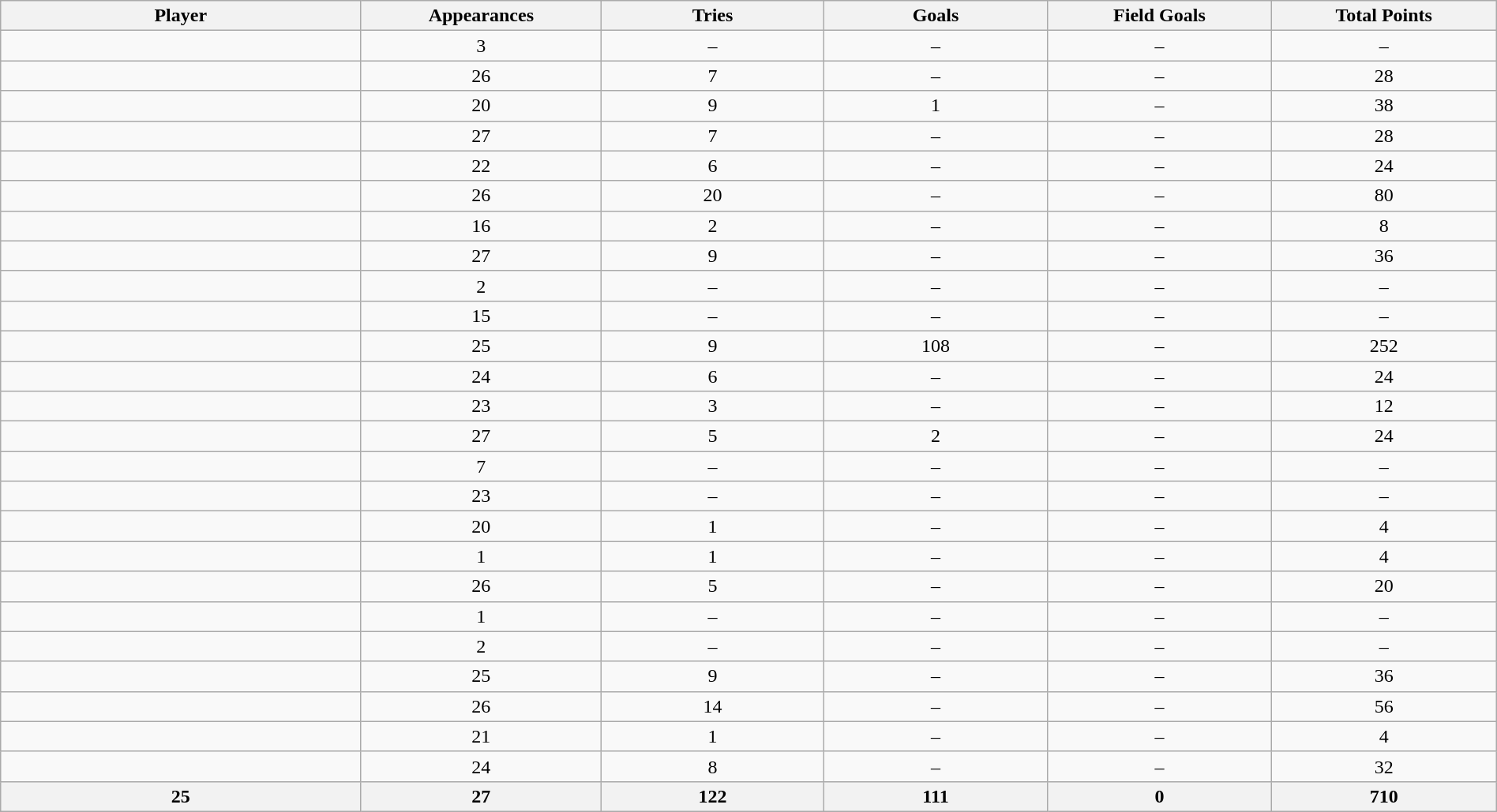<table class="wikitable sortable" width="100%" style="text-align: center;">
<tr>
<th style="width:25em">Player</th>
<th style="width:15em" data-sort-type="number">Appearances</th>
<th style="width:15em" data-sort-type="number">Tries</th>
<th style="width:15em" data-sort-type="number">Goals</th>
<th style="width:15em" data-sort-type="number">Field Goals</th>
<th style="width:15em" data-sort-type="number">Total Points</th>
</tr>
<tr>
<td></td>
<td>3</td>
<td>–</td>
<td>–</td>
<td>–</td>
<td>–</td>
</tr>
<tr>
<td></td>
<td>26</td>
<td>7</td>
<td>–</td>
<td>–</td>
<td>28</td>
</tr>
<tr>
<td></td>
<td>20</td>
<td>9</td>
<td>1</td>
<td>–</td>
<td>38</td>
</tr>
<tr>
<td></td>
<td>27</td>
<td>7</td>
<td>–</td>
<td>–</td>
<td>28</td>
</tr>
<tr>
<td></td>
<td>22</td>
<td>6</td>
<td>–</td>
<td>–</td>
<td>24</td>
</tr>
<tr>
<td></td>
<td>26</td>
<td>20</td>
<td>–</td>
<td>–</td>
<td>80</td>
</tr>
<tr>
<td></td>
<td>16</td>
<td>2</td>
<td>–</td>
<td>–</td>
<td>8</td>
</tr>
<tr>
<td></td>
<td>27</td>
<td>9</td>
<td>–</td>
<td>–</td>
<td>36</td>
</tr>
<tr>
<td></td>
<td>2</td>
<td>–</td>
<td>–</td>
<td>–</td>
<td>–</td>
</tr>
<tr>
<td></td>
<td>15</td>
<td>–</td>
<td>–</td>
<td>–</td>
<td>–</td>
</tr>
<tr>
<td></td>
<td>25</td>
<td>9</td>
<td>108</td>
<td>–</td>
<td>252</td>
</tr>
<tr>
<td></td>
<td>24</td>
<td>6</td>
<td>–</td>
<td>–</td>
<td>24</td>
</tr>
<tr>
<td></td>
<td>23</td>
<td>3</td>
<td>–</td>
<td>–</td>
<td>12</td>
</tr>
<tr>
<td></td>
<td>27</td>
<td>5</td>
<td>2</td>
<td>–</td>
<td>24</td>
</tr>
<tr>
<td></td>
<td>7</td>
<td>–</td>
<td>–</td>
<td>–</td>
<td>–</td>
</tr>
<tr>
<td></td>
<td>23</td>
<td>–</td>
<td>–</td>
<td>–</td>
<td>–</td>
</tr>
<tr>
<td></td>
<td>20</td>
<td>1</td>
<td>–</td>
<td>–</td>
<td>4</td>
</tr>
<tr>
<td></td>
<td>1</td>
<td>1</td>
<td>–</td>
<td>–</td>
<td>4</td>
</tr>
<tr>
<td></td>
<td>26</td>
<td>5</td>
<td>–</td>
<td>–</td>
<td>20</td>
</tr>
<tr>
<td></td>
<td>1</td>
<td>–</td>
<td>–</td>
<td>–</td>
<td>–</td>
</tr>
<tr>
<td></td>
<td>2</td>
<td>–</td>
<td>–</td>
<td>–</td>
<td>–</td>
</tr>
<tr>
<td></td>
<td>25</td>
<td>9</td>
<td>–</td>
<td>–</td>
<td>36</td>
</tr>
<tr>
<td></td>
<td>26</td>
<td>14</td>
<td>–</td>
<td>–</td>
<td>56</td>
</tr>
<tr>
<td></td>
<td>21</td>
<td>1</td>
<td>–</td>
<td>–</td>
<td>4</td>
</tr>
<tr>
<td></td>
<td>24</td>
<td>8</td>
<td>–</td>
<td>–</td>
<td>32</td>
</tr>
<tr class="sortbottom">
<th>25</th>
<th>27</th>
<th>122</th>
<th>111</th>
<th>0</th>
<th>710</th>
</tr>
</table>
